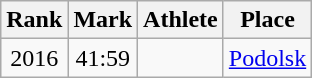<table class="wikitable sortable" style="text-align:center;">
<tr>
<th>Rank</th>
<th>Mark</th>
<th>Athlete</th>
<th>Place</th>
</tr>
<tr>
<td>2016</td>
<td>41:59</td>
<td align=left></td>
<td><a href='#'>Podolsk</a></td>
</tr>
</table>
